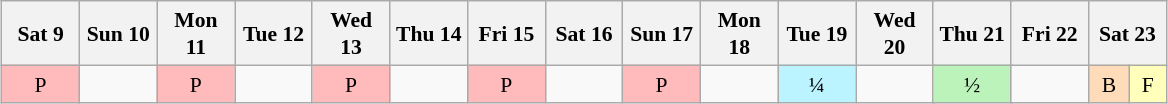<table class="wikitable" style="margin:0.5em auto; font-size:90%; line-height:1.25em; text-align:center">
<tr>
<th width="45">Sat 9</th>
<th width="45">Sun 10</th>
<th width="45">Mon 11</th>
<th width="45">Tue 12</th>
<th width="45">Wed 13</th>
<th width="45">Thu 14</th>
<th width="45">Fri 15</th>
<th width="45">Sat 16</th>
<th width="45">Sun 17</th>
<th width="45">Mon 18</th>
<th width="45" colspan="2">Tue 19</th>
<th width="45" colspan="2">Wed 20</th>
<th width="45" colspan="2">Thu 21</th>
<th width="45">Fri 22</th>
<th width="45" colspan="2">Sat 23</th>
</tr>
<tr>
<td bgcolor="#FFBBBB">P</td>
<td></td>
<td bgcolor="#FFBBBB">P</td>
<td></td>
<td bgcolor="#FFBBBB">P</td>
<td></td>
<td bgcolor="#FFBBBB">P</td>
<td></td>
<td bgcolor="#FFBBBB">P</td>
<td></td>
<td bgcolor="#BBF3FF" colspan="2">¼</td>
<td colspan="2"></td>
<td bgcolor="#BBF3BB" colspan="2">½</td>
<td></td>
<td bgcolor="#FEDCBA">B</td>
<td bgcolor="#FFFFBB">F</td>
</tr>
</table>
